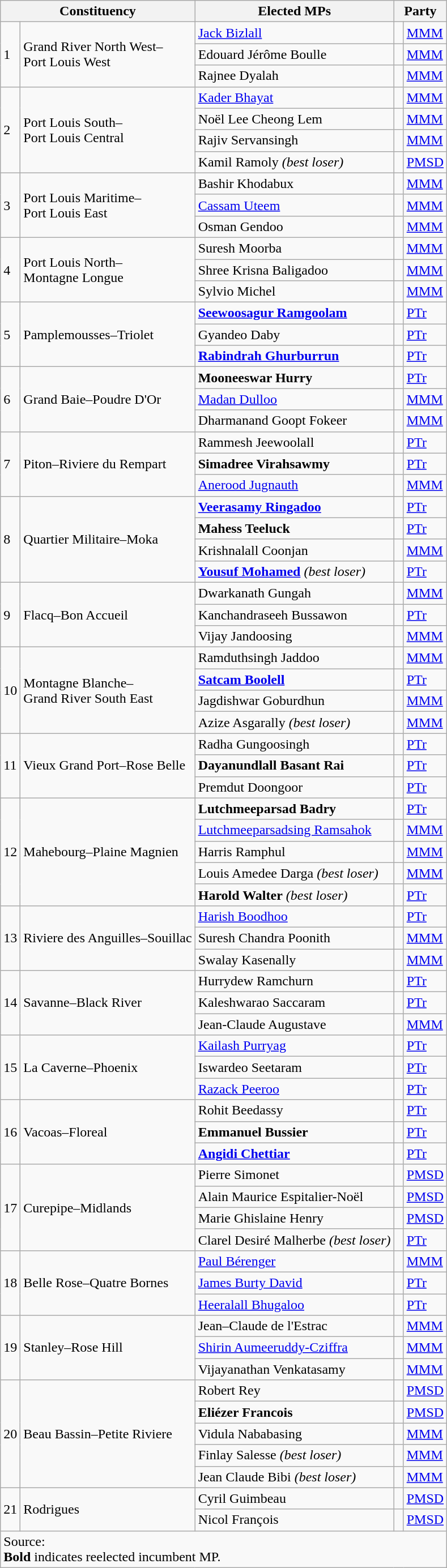<table class="wikitable sortable">
<tr>
<th colspan=2 class=unsortable>Constituency</th>
<th class=unsortable>Elected MPs</th>
<th colspan=2>Party</th>
</tr>
<tr>
<td rowspan=3>1</td>
<td rowspan=3>Grand River North West–<br>Port Louis West</td>
<td><a href='#'>Jack Bizlall</a></td>
<td bgcolor=> </td>
<td><a href='#'>MMM</a></td>
</tr>
<tr>
<td>Edouard Jérôme Boulle</td>
<td bgcolor=> </td>
<td><a href='#'>MMM</a></td>
</tr>
<tr>
<td>Rajnee Dyalah</td>
<td bgcolor=> </td>
<td><a href='#'>MMM</a></td>
</tr>
<tr>
<td rowspan=4>2</td>
<td rowspan=4>Port Louis South–<br>Port Louis Central</td>
<td><a href='#'>Kader Bhayat</a></td>
<td bgcolor=> </td>
<td><a href='#'>MMM</a></td>
</tr>
<tr>
<td>Noël Lee Cheong Lem</td>
<td bgcolor=> </td>
<td><a href='#'>MMM</a></td>
</tr>
<tr>
<td>Rajiv Servansingh</td>
<td bgcolor=> </td>
<td><a href='#'>MMM</a></td>
</tr>
<tr>
<td>Kamil Ramoly <em>(best loser)</em></td>
<td bgcolor=> </td>
<td><a href='#'>PMSD</a></td>
</tr>
<tr>
<td rowspan=3>3</td>
<td rowspan=3>Port Louis Maritime–<br>Port Louis East</td>
<td>Bashir Khodabux</td>
<td bgcolor=> </td>
<td><a href='#'>MMM</a></td>
</tr>
<tr>
<td><a href='#'>Cassam Uteem</a></td>
<td bgcolor=> </td>
<td><a href='#'>MMM</a></td>
</tr>
<tr>
<td>Osman Gendoo</td>
<td bgcolor=> </td>
<td><a href='#'>MMM</a></td>
</tr>
<tr>
<td rowspan=3>4</td>
<td rowspan=3>Port Louis North–<br>Montagne Longue</td>
<td>Suresh Moorba</td>
<td bgcolor=> </td>
<td><a href='#'>MMM</a></td>
</tr>
<tr>
<td>Shree Krisna Baligadoo</td>
<td bgcolor=> </td>
<td><a href='#'>MMM</a></td>
</tr>
<tr>
<td>Sylvio Michel</td>
<td bgcolor=> </td>
<td><a href='#'>MMM</a></td>
</tr>
<tr>
<td rowspan=3>5</td>
<td rowspan=3>Pamplemousses–Triolet</td>
<td><strong><a href='#'>Seewoosagur Ramgoolam</a></strong></td>
<td bgcolor=> </td>
<td><a href='#'>PTr</a></td>
</tr>
<tr>
<td>Gyandeo Daby</td>
<td bgcolor=> </td>
<td><a href='#'>PTr</a></td>
</tr>
<tr>
<td><strong><a href='#'>Rabindrah Ghurburrun</a></strong></td>
<td bgcolor=> </td>
<td><a href='#'>PTr</a></td>
</tr>
<tr>
<td rowspan=3>6</td>
<td rowspan=3>Grand Baie–Poudre D'Or</td>
<td><strong>Mooneeswar Hurry</strong></td>
<td bgcolor=> </td>
<td><a href='#'>PTr</a></td>
</tr>
<tr>
<td><a href='#'>Madan Dulloo</a></td>
<td bgcolor=> </td>
<td><a href='#'>MMM</a></td>
</tr>
<tr>
<td>Dharmanand Goopt Fokeer</td>
<td bgcolor=> </td>
<td><a href='#'>MMM</a></td>
</tr>
<tr>
<td rowspan=3>7</td>
<td rowspan=3>Piton–Riviere du Rempart</td>
<td>Rammesh Jeewoolall</td>
<td bgcolor=> </td>
<td><a href='#'>PTr</a></td>
</tr>
<tr>
<td><strong>Simadree Virahsawmy</strong></td>
<td bgcolor=> </td>
<td><a href='#'>PTr</a></td>
</tr>
<tr>
<td><a href='#'>Anerood Jugnauth</a></td>
<td bgcolor=> </td>
<td><a href='#'>MMM</a></td>
</tr>
<tr>
<td rowspan=4>8</td>
<td rowspan=4>Quartier Militaire–Moka</td>
<td><strong><a href='#'>Veerasamy Ringadoo</a></strong></td>
<td bgcolor=> </td>
<td><a href='#'>PTr</a></td>
</tr>
<tr>
<td><strong>Mahess Teeluck</strong></td>
<td bgcolor=> </td>
<td><a href='#'>PTr</a></td>
</tr>
<tr>
<td>Krishnalall Coonjan</td>
<td bgcolor=> </td>
<td><a href='#'>MMM</a></td>
</tr>
<tr>
<td><strong><a href='#'>Yousuf Mohamed</a></strong> <em>(best loser)</em></td>
<td bgcolor=> </td>
<td><a href='#'>PTr</a></td>
</tr>
<tr>
<td rowspan=3>9</td>
<td rowspan=3>Flacq–Bon Accueil</td>
<td>Dwarkanath Gungah</td>
<td bgcolor=> </td>
<td><a href='#'>MMM</a></td>
</tr>
<tr>
<td>Kanchandraseeh Bussawon</td>
<td bgcolor=> </td>
<td><a href='#'>PTr</a></td>
</tr>
<tr>
<td>Vijay Jandoosing</td>
<td bgcolor=> </td>
<td><a href='#'>MMM</a></td>
</tr>
<tr>
<td rowspan=4>10</td>
<td rowspan=4>Montagne Blanche–<br>Grand River South East</td>
<td>Ramduthsingh Jaddoo</td>
<td bgcolor=> </td>
<td><a href='#'>MMM</a></td>
</tr>
<tr>
<td><strong><a href='#'>Satcam Boolell</a></strong></td>
<td bgcolor=> </td>
<td><a href='#'>PTr</a></td>
</tr>
<tr>
<td>Jagdishwar Goburdhun</td>
<td bgcolor=> </td>
<td><a href='#'>MMM</a></td>
</tr>
<tr>
<td>Azize Asgarally <em>(best loser)</em></td>
<td bgcolor=> </td>
<td><a href='#'>MMM</a></td>
</tr>
<tr>
<td rowspan=3>11</td>
<td rowspan=3>Vieux Grand Port–Rose Belle</td>
<td>Radha Gungoosingh</td>
<td bgcolor=> </td>
<td><a href='#'>PTr</a></td>
</tr>
<tr>
<td><strong>Dayanundlall Basant Rai</strong></td>
<td bgcolor=> </td>
<td><a href='#'>PTr</a></td>
</tr>
<tr>
<td>Premdut Doongoor</td>
<td bgcolor=> </td>
<td><a href='#'>PTr</a></td>
</tr>
<tr>
<td rowspan=5>12</td>
<td rowspan=5>Mahebourg–Plaine Magnien</td>
<td><strong>Lutchmeeparsad Badry</strong></td>
<td bgcolor=> </td>
<td><a href='#'>PTr</a></td>
</tr>
<tr>
<td><a href='#'>Lutchmeeparsadsing Ramsahok</a></td>
<td bgcolor=> </td>
<td><a href='#'>MMM</a></td>
</tr>
<tr>
<td>Harris Ramphul</td>
<td bgcolor=> </td>
<td><a href='#'>MMM</a></td>
</tr>
<tr>
<td>Louis Amedee Darga <em>(best loser)</em></td>
<td bgcolor=> </td>
<td><a href='#'>MMM</a></td>
</tr>
<tr>
<td><strong>Harold Walter</strong> <em>(best loser)</em></td>
<td bgcolor=> </td>
<td><a href='#'>PTr</a></td>
</tr>
<tr>
<td rowspan=3>13</td>
<td rowspan=3>Riviere des Anguilles–Souillac</td>
<td><a href='#'>Harish Boodhoo</a></td>
<td bgcolor=> </td>
<td><a href='#'>PTr</a></td>
</tr>
<tr>
<td>Suresh Chandra Poonith</td>
<td bgcolor=> </td>
<td><a href='#'>MMM</a></td>
</tr>
<tr>
<td>Swalay Kasenally</td>
<td bgcolor=> </td>
<td><a href='#'>MMM</a></td>
</tr>
<tr>
<td rowspan=3>14</td>
<td rowspan=3>Savanne–Black River</td>
<td>Hurrydew Ramchurn</td>
<td bgcolor=> </td>
<td><a href='#'>PTr</a></td>
</tr>
<tr>
<td>Kaleshwarao Saccaram</td>
<td bgcolor=> </td>
<td><a href='#'>PTr</a></td>
</tr>
<tr>
<td>Jean-Claude Augustave</td>
<td bgcolor=> </td>
<td><a href='#'>MMM</a></td>
</tr>
<tr>
<td rowspan=3>15</td>
<td rowspan=3>La Caverne–Phoenix</td>
<td><a href='#'>Kailash Purryag</a></td>
<td bgcolor=> </td>
<td><a href='#'>PTr</a></td>
</tr>
<tr>
<td>Iswardeo Seetaram</td>
<td bgcolor=> </td>
<td><a href='#'>PTr</a></td>
</tr>
<tr>
<td><a href='#'>Razack Peeroo</a></td>
<td bgcolor=> </td>
<td><a href='#'>PTr</a></td>
</tr>
<tr>
<td rowspan=3>16</td>
<td rowspan=3>Vacoas–Floreal</td>
<td>Rohit Beedassy</td>
<td bgcolor=> </td>
<td><a href='#'>PTr</a></td>
</tr>
<tr>
<td><strong>Emmanuel Bussier</strong></td>
<td bgcolor=> </td>
<td><a href='#'>PTr</a></td>
</tr>
<tr>
<td><strong><a href='#'>Angidi Chettiar</a></strong></td>
<td bgcolor=> </td>
<td><a href='#'>PTr</a></td>
</tr>
<tr>
<td rowspan=4>17</td>
<td rowspan=4>Curepipe–Midlands</td>
<td>Pierre Simonet</td>
<td bgcolor=> </td>
<td><a href='#'>PMSD</a></td>
</tr>
<tr>
<td>Alain Maurice Espitalier-Noël</td>
<td bgcolor=> </td>
<td><a href='#'>PMSD</a></td>
</tr>
<tr>
<td>Marie Ghislaine Henry</td>
<td bgcolor=> </td>
<td><a href='#'>PMSD</a></td>
</tr>
<tr>
<td>Clarel Desiré Malherbe <em>(best loser)</em></td>
<td bgcolor=> </td>
<td><a href='#'>PTr</a></td>
</tr>
<tr>
<td rowspan=3>18</td>
<td rowspan=3>Belle Rose–Quatre Bornes</td>
<td><a href='#'>Paul Bérenger</a></td>
<td bgcolor=> </td>
<td><a href='#'>MMM</a></td>
</tr>
<tr>
<td><a href='#'>James Burty David</a></td>
<td bgcolor=> </td>
<td><a href='#'>PTr</a></td>
</tr>
<tr>
<td><a href='#'>Heeralall Bhugaloo</a></td>
<td bgcolor=> </td>
<td><a href='#'>PTr</a></td>
</tr>
<tr>
<td rowspan=3>19</td>
<td rowspan=3>Stanley–Rose Hill</td>
<td>Jean–Claude de l'Estrac</td>
<td bgcolor=> </td>
<td><a href='#'>MMM</a></td>
</tr>
<tr>
<td><a href='#'>Shirin Aumeeruddy-Cziffra</a></td>
<td bgcolor=> </td>
<td><a href='#'>MMM</a></td>
</tr>
<tr>
<td>Vijayanathan Venkatasamy</td>
<td bgcolor=> </td>
<td><a href='#'>MMM</a></td>
</tr>
<tr>
<td rowspan=5>20</td>
<td rowspan=5>Beau Bassin–Petite Riviere</td>
<td>Robert Rey</td>
<td bgcolor=> </td>
<td><a href='#'>PMSD</a></td>
</tr>
<tr>
<td><strong>Eliézer Francois</strong></td>
<td bgcolor=> </td>
<td><a href='#'>PMSD</a></td>
</tr>
<tr>
<td>Vidula Nababasing</td>
<td bgcolor=> </td>
<td><a href='#'>MMM</a></td>
</tr>
<tr>
<td>Finlay Salesse <em>(best loser)</em></td>
<td bgcolor=> </td>
<td><a href='#'>MMM</a></td>
</tr>
<tr>
<td>Jean Claude Bibi <em>(best loser)</em></td>
<td bgcolor=> </td>
<td><a href='#'>MMM</a></td>
</tr>
<tr>
<td rowspan=2>21</td>
<td rowspan=2>Rodrigues</td>
<td>Cyril Guimbeau</td>
<td bgcolor=> </td>
<td><a href='#'>PMSD</a></td>
</tr>
<tr>
<td>Nicol François</td>
<td bgcolor=> </td>
<td><a href='#'>PMSD</a></td>
</tr>
<tr>
<td colspan=5>Source: <br><strong>Bold</strong> indicates reelected incumbent MP.</td>
</tr>
</table>
